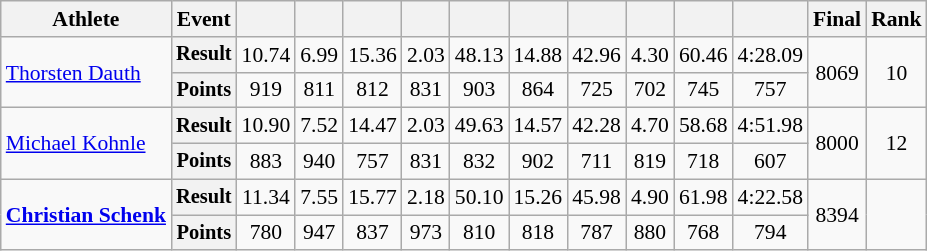<table class=wikitable style=font-size:90%>
<tr>
<th>Athlete</th>
<th>Event</th>
<th></th>
<th></th>
<th></th>
<th></th>
<th></th>
<th></th>
<th></th>
<th></th>
<th></th>
<th></th>
<th>Final</th>
<th>Rank</th>
</tr>
<tr align=center>
<td rowspan=2 style=text-align:left><a href='#'>Thorsten Dauth</a></td>
<th style=font-size:95%>Result</th>
<td>10.74</td>
<td>6.99</td>
<td>15.36</td>
<td>2.03</td>
<td>48.13</td>
<td>14.88</td>
<td>42.96</td>
<td>4.30</td>
<td>60.46</td>
<td>4:28.09</td>
<td rowspan=2>8069</td>
<td rowspan=2>10</td>
</tr>
<tr align=center>
<th style=font-size:95%>Points</th>
<td>919</td>
<td>811</td>
<td>812</td>
<td>831</td>
<td>903</td>
<td>864</td>
<td>725</td>
<td>702</td>
<td>745</td>
<td>757</td>
</tr>
<tr align=center>
<td rowspan=2 style=text-align:left><a href='#'>Michael Kohnle</a></td>
<th style=font-size:95%>Result</th>
<td>10.90</td>
<td>7.52</td>
<td>14.47</td>
<td>2.03</td>
<td>49.63</td>
<td>14.57</td>
<td>42.28</td>
<td>4.70</td>
<td>58.68</td>
<td>4:51.98</td>
<td rowspan=2>8000</td>
<td rowspan=2>12</td>
</tr>
<tr align=center>
<th style=font-size:95%>Points</th>
<td>883</td>
<td>940</td>
<td>757</td>
<td>831</td>
<td>832</td>
<td>902</td>
<td>711</td>
<td>819</td>
<td>718</td>
<td>607</td>
</tr>
<tr align=center>
<td rowspan=2 style=text-align:left><strong><a href='#'>Christian Schenk</a></strong></td>
<th style=font-size:95%>Result</th>
<td>11.34</td>
<td>7.55</td>
<td>15.77</td>
<td>2.18</td>
<td>50.10</td>
<td>15.26</td>
<td>45.98</td>
<td>4.90</td>
<td>61.98</td>
<td>4:22.58</td>
<td rowspan=2>8394</td>
<td rowspan=2></td>
</tr>
<tr align=center>
<th style=font-size:95%>Points</th>
<td>780</td>
<td>947</td>
<td>837</td>
<td>973</td>
<td>810</td>
<td>818</td>
<td>787</td>
<td>880</td>
<td>768</td>
<td>794</td>
</tr>
</table>
